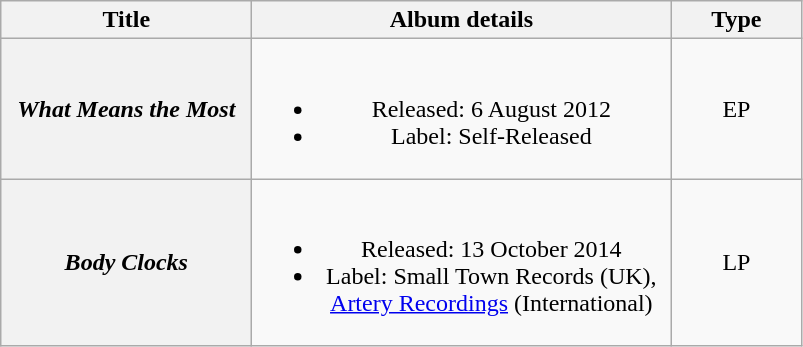<table class="wikitable plainrowheaders" style="text-align:center;">
<tr>
<th scope="col" style="width:10em;">Title</th>
<th scope="col" style="width:17em;">Album details</th>
<th scope="col" style="width:5em;">Type</th>
</tr>
<tr>
<th scope="row"><em>What Means the Most</em></th>
<td><br><ul><li>Released: 6 August 2012</li><li>Label: Self-Released</li></ul></td>
<td>EP</td>
</tr>
<tr>
<th scope="row"><em>Body Clocks</em></th>
<td><br><ul><li>Released: 13 October 2014</li><li>Label: Small Town Records (UK), <a href='#'>Artery Recordings</a> (International)</li></ul></td>
<td>LP</td>
</tr>
</table>
